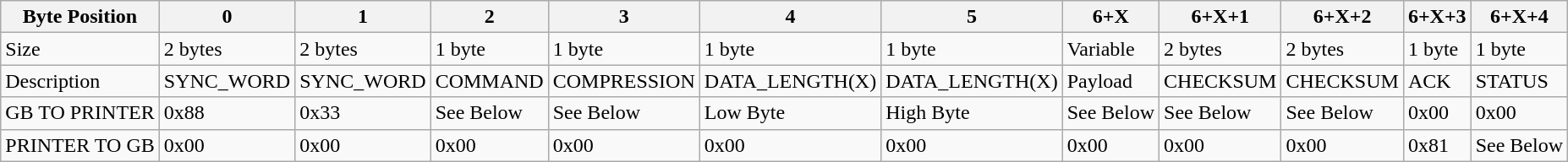<table class="wikitable">
<tr>
<th>Byte Position</th>
<th>0</th>
<th>1</th>
<th>2</th>
<th>3</th>
<th>4</th>
<th>5</th>
<th>6+X</th>
<th>6+X+1</th>
<th>6+X+2</th>
<th>6+X+3</th>
<th>6+X+4</th>
</tr>
<tr>
<td>Size</td>
<td>2 bytes</td>
<td>2 bytes</td>
<td>1 byte</td>
<td>1 byte</td>
<td>1 byte</td>
<td>1 byte</td>
<td>Variable</td>
<td>2 bytes</td>
<td>2 bytes</td>
<td>1 byte</td>
<td>1 byte</td>
</tr>
<tr>
<td>Description</td>
<td>SYNC_WORD</td>
<td>SYNC_WORD</td>
<td>COMMAND</td>
<td>COMPRESSION</td>
<td>DATA_LENGTH(X)</td>
<td>DATA_LENGTH(X)</td>
<td>Payload</td>
<td>CHECKSUM</td>
<td>CHECKSUM</td>
<td>ACK</td>
<td>STATUS</td>
</tr>
<tr>
<td>GB TO PRINTER</td>
<td>0x88</td>
<td>0x33</td>
<td>See Below</td>
<td>See Below</td>
<td>Low Byte</td>
<td>High Byte</td>
<td>See Below</td>
<td>See Below</td>
<td>See Below</td>
<td>0x00</td>
<td>0x00</td>
</tr>
<tr>
<td>PRINTER TO GB</td>
<td>0x00</td>
<td>0x00</td>
<td>0x00</td>
<td>0x00</td>
<td>0x00</td>
<td>0x00</td>
<td>0x00</td>
<td>0x00</td>
<td>0x00</td>
<td>0x81</td>
<td>See Below</td>
</tr>
</table>
